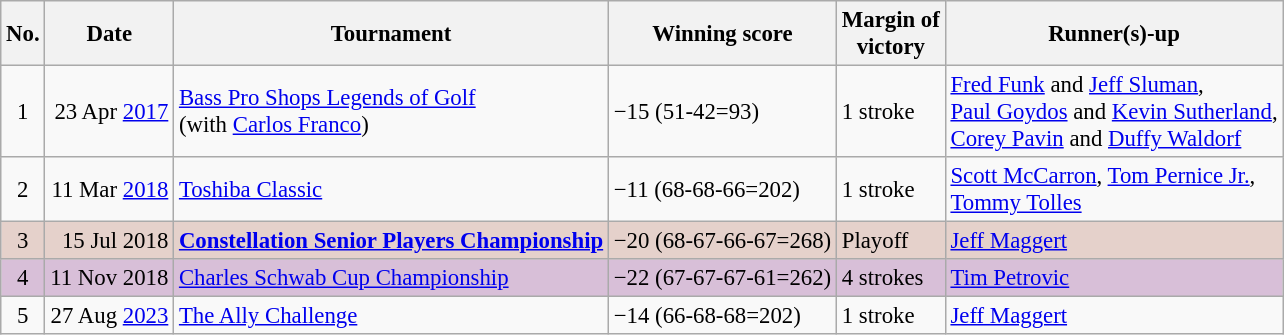<table class="wikitable" style="font-size:95%;">
<tr>
<th>No.</th>
<th>Date</th>
<th>Tournament</th>
<th>Winning score</th>
<th>Margin of<br>victory</th>
<th>Runner(s)-up</th>
</tr>
<tr>
<td align=center>1</td>
<td align=right>23 Apr <a href='#'>2017</a></td>
<td><a href='#'>Bass Pro Shops Legends of Golf</a><br>(with  <a href='#'>Carlos Franco</a>)</td>
<td>−15 (51-42=93)</td>
<td>1 stroke</td>
<td> <a href='#'>Fred Funk</a> and  <a href='#'>Jeff Sluman</a>,<br> <a href='#'>Paul Goydos</a> and  <a href='#'>Kevin Sutherland</a>,<br> <a href='#'>Corey Pavin</a> and  <a href='#'>Duffy Waldorf</a></td>
</tr>
<tr>
<td align=center>2</td>
<td align=right>11 Mar <a href='#'>2018</a></td>
<td><a href='#'>Toshiba Classic</a></td>
<td>−11 (68-68-66=202)</td>
<td>1 stroke</td>
<td> <a href='#'>Scott McCarron</a>,  <a href='#'>Tom Pernice Jr.</a>,<br> <a href='#'>Tommy Tolles</a></td>
</tr>
<tr style="background:#e5d1cb;">
<td align=center>3</td>
<td align=right>15 Jul 2018</td>
<td><strong><a href='#'>Constellation Senior Players Championship</a></strong></td>
<td>−20 (68-67-66-67=268)</td>
<td>Playoff</td>
<td> <a href='#'>Jeff Maggert</a></td>
</tr>
<tr style="background:thistle">
<td align=center>4</td>
<td align=right>11 Nov 2018</td>
<td><a href='#'>Charles Schwab Cup Championship</a></td>
<td>−22 (67-67-67-61=262)</td>
<td>4 strokes</td>
<td> <a href='#'>Tim Petrovic</a></td>
</tr>
<tr>
<td align=center>5</td>
<td align=right>27 Aug <a href='#'>2023</a></td>
<td><a href='#'>The Ally Challenge</a></td>
<td>−14 (66-68-68=202)</td>
<td>1 stroke</td>
<td> <a href='#'>Jeff Maggert</a></td>
</tr>
</table>
